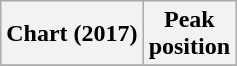<table class="wikitable plainrowheaders">
<tr>
<th>Chart (2017)</th>
<th>Peak<br>position</th>
</tr>
<tr>
</tr>
</table>
